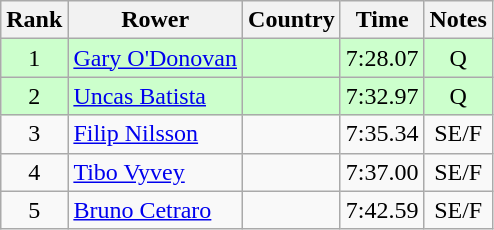<table class="wikitable" style="text-align:center">
<tr>
<th>Rank</th>
<th>Rower</th>
<th>Country</th>
<th>Time</th>
<th>Notes</th>
</tr>
<tr bgcolor=ccffcc>
<td>1</td>
<td align="left"><a href='#'>Gary O'Donovan</a></td>
<td align="left"></td>
<td>7:28.07</td>
<td>Q</td>
</tr>
<tr bgcolor=ccffcc>
<td>2</td>
<td align="left"><a href='#'>Uncas Batista</a></td>
<td align="left"></td>
<td>7:32.97</td>
<td>Q</td>
</tr>
<tr>
<td>3</td>
<td align="left"><a href='#'>Filip Nilsson</a></td>
<td align="left"></td>
<td>7:35.34</td>
<td>SE/F</td>
</tr>
<tr>
<td>4</td>
<td align="left"><a href='#'>Tibo Vyvey</a></td>
<td align="left"></td>
<td>7:37.00</td>
<td>SE/F</td>
</tr>
<tr>
<td>5</td>
<td align="left"><a href='#'>Bruno Cetraro</a></td>
<td align="left"></td>
<td>7:42.59</td>
<td>SE/F</td>
</tr>
</table>
